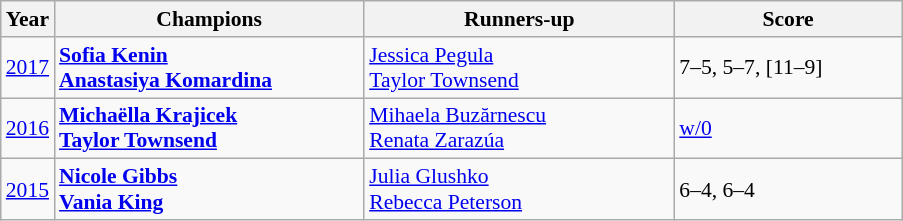<table class="wikitable" style="font-size:90%">
<tr>
<th>Year</th>
<th width="200">Champions</th>
<th width="200">Runners-up</th>
<th width="145">Score</th>
</tr>
<tr>
<td><a href='#'>2017</a></td>
<td> <strong><a href='#'>Sofia Kenin</a></strong> <br>  <strong><a href='#'>Anastasiya Komardina</a></strong></td>
<td> <a href='#'>Jessica Pegula</a> <br>  <a href='#'>Taylor Townsend</a></td>
<td>7–5, 5–7, [11–9]</td>
</tr>
<tr>
<td><a href='#'>2016</a></td>
<td> <strong><a href='#'>Michaëlla Krajicek</a></strong> <br>  <strong><a href='#'>Taylor Townsend</a></strong></td>
<td> <a href='#'>Mihaela Buzărnescu</a> <br>  <a href='#'>Renata Zarazúa</a></td>
<td><a href='#'>w/0</a></td>
</tr>
<tr>
<td><a href='#'>2015</a></td>
<td> <strong><a href='#'>Nicole Gibbs</a></strong> <br>  <strong><a href='#'>Vania King</a></strong></td>
<td> <a href='#'>Julia Glushko</a> <br>  <a href='#'>Rebecca Peterson</a></td>
<td>6–4, 6–4</td>
</tr>
</table>
